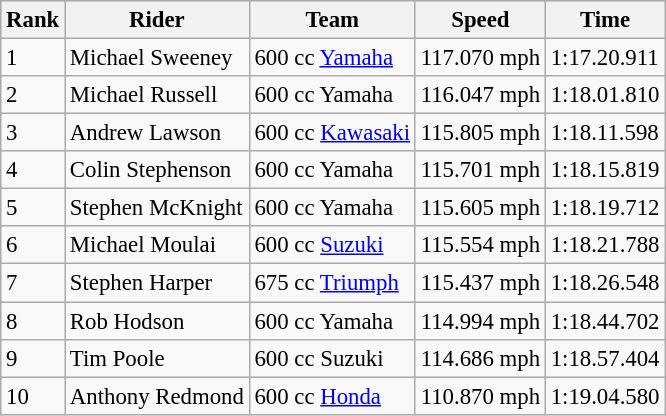<table class="wikitable" style="font-size: 95%;">
<tr style="background:#efefef;">
<th>Rank</th>
<th>Rider</th>
<th>Team</th>
<th>Speed</th>
<th>Time</th>
</tr>
<tr>
<td>1</td>
<td>  Michael Sweeney</td>
<td>600 cc <a href='#'>Yamaha</a></td>
<td>117.070 mph</td>
<td>1:17.20.911</td>
</tr>
<tr>
<td>2</td>
<td> Michael Russell</td>
<td>600 cc Yamaha</td>
<td>116.047 mph</td>
<td>1:18.01.810</td>
</tr>
<tr>
<td>3</td>
<td> Andrew Lawson</td>
<td>600 cc <a href='#'>Kawasaki</a></td>
<td>115.805 mph</td>
<td>1:18.11.598</td>
</tr>
<tr>
<td>4</td>
<td>  Colin Stephenson</td>
<td>600 cc Yamaha</td>
<td>115.701 mph</td>
<td>1:18.15.819</td>
</tr>
<tr>
<td>5</td>
<td> Stephen McKnight</td>
<td>600 cc Yamaha</td>
<td>115.605 mph</td>
<td>1:18.19.712</td>
</tr>
<tr>
<td>6</td>
<td> Michael Moulai</td>
<td>600 cc <a href='#'>Suzuki</a></td>
<td>115.554 mph</td>
<td>1:18.21.788</td>
</tr>
<tr>
<td>7</td>
<td> Stephen Harper</td>
<td>675 cc <a href='#'>Triumph</a></td>
<td>115.437 mph</td>
<td>1:18.26.548</td>
</tr>
<tr>
<td>8</td>
<td> Rob Hodson</td>
<td>600 cc Yamaha</td>
<td>114.994 mph</td>
<td>1:18.44.702</td>
</tr>
<tr>
<td>9</td>
<td> Tim Poole</td>
<td>600 cc Suzuki</td>
<td>114.686 mph</td>
<td>1:18.57.404</td>
</tr>
<tr>
<td>10</td>
<td> Anthony Redmond</td>
<td>600 cc <a href='#'>Honda</a></td>
<td>110.870 mph</td>
<td>1:19.04.580</td>
</tr>
</table>
